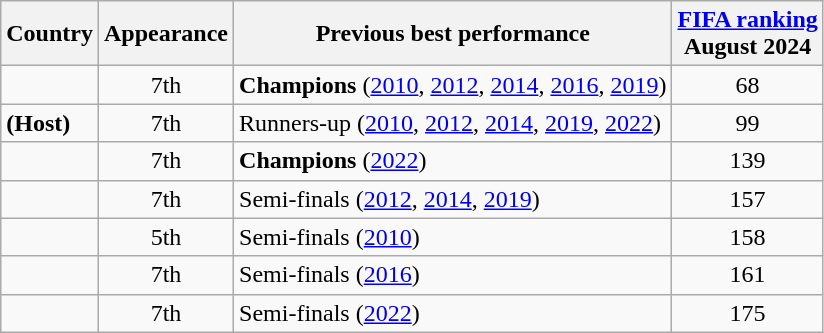<table class="wikitable sortable" style="text-align:left;">
<tr>
<th>Country</th>
<th>Appearance</th>
<th>Previous best performance</th>
<th data-sort-type="number"><a href='#'>FIFA ranking</a><br>August 2024</th>
</tr>
<tr>
<td></td>
<td align=center>7th</td>
<td><strong>Champions</strong> (<a href='#'>2010</a>, <a href='#'>2012</a>, <a href='#'>2014</a>, <a href='#'>2016</a>, <a href='#'>2019</a>)</td>
<td align="center">68</td>
</tr>
<tr>
<td> <strong>(Host)</strong></td>
<td align=center>7th</td>
<td>Runners-up (<a href='#'>2010</a>, <a href='#'>2012</a>, <a href='#'>2014</a>, <a href='#'>2019</a>, <a href='#'>2022</a>)</td>
<td align="center">99</td>
</tr>
<tr>
<td></td>
<td align=center>7th</td>
<td><strong>Champions</strong> (<a href='#'>2022</a>)</td>
<td align="center">139</td>
</tr>
<tr>
<td></td>
<td align=center>7th</td>
<td>Semi-finals (<a href='#'>2012</a>, <a href='#'>2014</a>, <a href='#'>2019</a>)</td>
<td align=center>157</td>
</tr>
<tr>
<td></td>
<td align=center>5th</td>
<td>Semi-finals (<a href='#'>2010</a>)</td>
<td align=center>158</td>
</tr>
<tr>
<td></td>
<td align=center>7th</td>
<td>Semi-finals (<a href='#'>2016</a>)</td>
<td align=center>161</td>
</tr>
<tr>
<td></td>
<td align=center>7th</td>
<td>Semi-finals (<a href='#'>2022</a>)</td>
<td align=center>175</td>
</tr>
</table>
